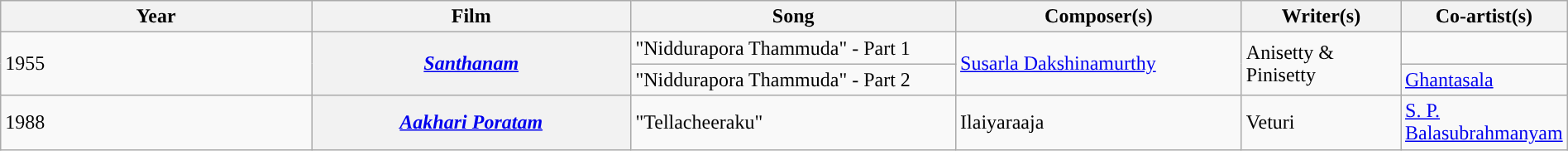<table class="wikitable plainrowheaders" style="width:100%; textcolor:#000">
<tr style="background:#b0e0e66;">
<th scope="col" style="width:23%;"><strong>Year</strong></th>
<th scope="col" style="width:23%;"><strong>Film</strong></th>
<th scope="col" style="width:23%;"><strong>Song</strong></th>
<th scope="col" style="width:20%;"><strong>Composer(s)</strong></th>
<th scope="col" style="width:16%;"><strong>Writer(s)</strong></th>
<th scope="col" style="width:18%;"><strong>Co-artist(s)</strong></th>
</tr>
<tr>
<td rowspan=2>1955</td>
<th rowspan=2><em><a href='#'>Santhanam</a></em></th>
<td>"Niddurapora Thammuda" - Part 1</td>
<td rowspan=2><a href='#'>Susarla Dakshinamurthy</a></td>
<td rowspan=2>Anisetty & Pinisetty</td>
<td></td>
</tr>
<tr>
<td>"Niddurapora Thammuda" - Part 2</td>
<td><a href='#'>Ghantasala</a></td>
</tr>
<tr>
<td>1988</td>
<th><em><a href='#'>Aakhari Poratam</a></em></th>
<td>"Tellacheeraku"</td>
<td>Ilaiyaraaja</td>
<td>Veturi</td>
<td><a href='#'>S. P. Balasubrahmanyam</a></td>
</tr>
</table>
